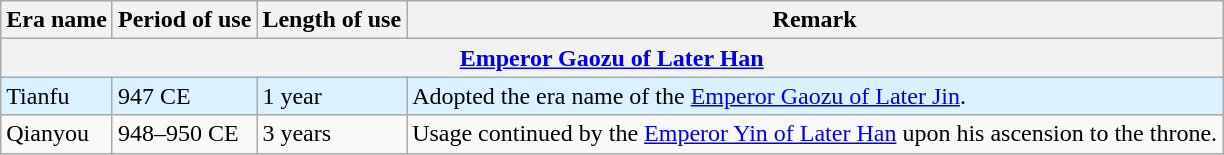<table class="wikitable">
<tr>
<th>Era name</th>
<th>Period of use</th>
<th>Length of use</th>
<th>Remark</th>
</tr>
<tr>
<th colspan="4"><a href='#'>Emperor Gaozu of Later Han</a><br></th>
</tr>
<tr style="background:#DAF2FF;">
<td>Tianfu<br></td>
<td>947 CE</td>
<td>1 year</td>
<td>Adopted the era name of the <a href='#'>Emperor Gaozu of Later Jin</a>.</td>
</tr>
<tr>
<td>Qianyou<br></td>
<td>948–950 CE</td>
<td>3 years</td>
<td>Usage continued by the <a href='#'>Emperor Yin of Later Han</a> upon his ascension to the throne. </td>
</tr>
</table>
